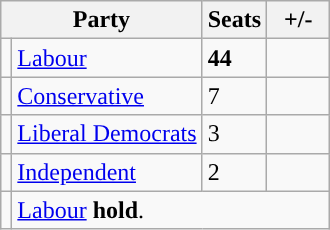<table class="wikitable">
<tr>
<th colspan="2">Party</th>
<th>Seats</th>
<th>  +/-  </th>
</tr>
<tr>
<td style="background-color: "></td>
<td><a href='#'>Labour</a></td>
<td><strong>44</strong></td>
<td></td>
</tr>
<tr>
<td style="background-color: "></td>
<td><a href='#'>Conservative</a></td>
<td>7</td>
<td></td>
</tr>
<tr>
<td style="background-color: "></td>
<td><a href='#'>Liberal Democrats</a></td>
<td>3</td>
<td></td>
</tr>
<tr>
<td style="background-color: "></td>
<td><a href='#'>Independent</a></td>
<td>2</td>
<td></td>
</tr>
<tr>
<td style="background-color: "></td>
<td colspan="3"><a href='#'>Labour</a> <strong>hold</strong>.</td>
</tr>
</table>
